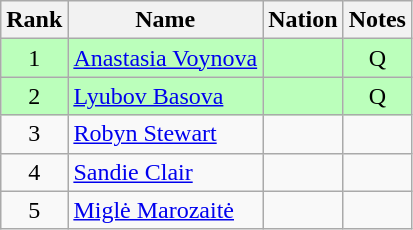<table class="wikitable sortable" style="text-align:center">
<tr>
<th>Rank</th>
<th>Name</th>
<th>Nation</th>
<th>Notes</th>
</tr>
<tr bgcolor=bbffbb>
<td>1</td>
<td align=left><a href='#'>Anastasia Voynova</a></td>
<td align=left></td>
<td>Q</td>
</tr>
<tr bgcolor=bbffbb>
<td>2</td>
<td align=left><a href='#'>Lyubov Basova</a></td>
<td align=left></td>
<td>Q</td>
</tr>
<tr>
<td>3</td>
<td align=left><a href='#'>Robyn Stewart</a></td>
<td align=left></td>
<td></td>
</tr>
<tr>
<td>4</td>
<td align=left><a href='#'>Sandie Clair</a></td>
<td align=left></td>
<td></td>
</tr>
<tr>
<td>5</td>
<td align=left><a href='#'>Miglė Marozaitė</a></td>
<td align=left></td>
<td></td>
</tr>
</table>
